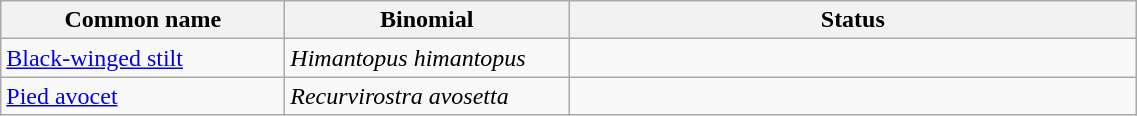<table width=60% class="wikitable">
<tr>
<th width=15%>Common name</th>
<th width=15%>Binomial</th>
<th width=30%>Status</th>
</tr>
<tr>
<td><a href='#'>Black-winged stilt</a></td>
<td><em>Himantopus himantopus</em></td>
<td></td>
</tr>
<tr>
<td><a href='#'>Pied avocet</a></td>
<td><em>Recurvirostra avosetta</em></td>
<td></td>
</tr>
</table>
